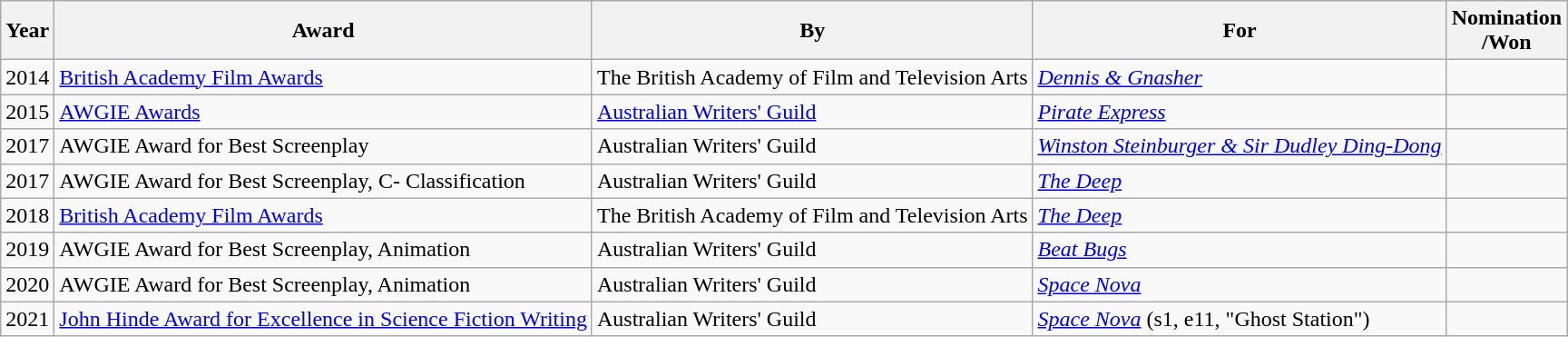<table class="wikitable">
<tr>
<th>Year</th>
<th>Award</th>
<th>By</th>
<th>For</th>
<th>Nomination<br>/Won</th>
</tr>
<tr>
<td>2014</td>
<td><a href='#'>British Academy Film Awards</a></td>
<td>The British Academy of Film and Television Arts</td>
<td><a href='#'><em>Dennis & Gnasher</em></a></td>
<td></td>
</tr>
<tr>
<td>2015</td>
<td><a href='#'>AWGIE Awards</a></td>
<td><a href='#'>Australian Writers' Guild</a></td>
<td><em><a href='#'>Pirate Express</a></em></td>
<td></td>
</tr>
<tr>
<td>2017</td>
<td>AWGIE Award for Best Screenplay</td>
<td>Australian Writers' Guild</td>
<td><a href='#'><em>Winston Steinburger & Sir Dudley Ding-Dong</em></a></td>
<td></td>
</tr>
<tr>
<td>2017</td>
<td>AWGIE Award for Best Screenplay, C- Classification</td>
<td>Australian Writers' Guild</td>
<td><a href='#'><em>The Deep</em></a></td>
<td></td>
</tr>
<tr>
<td>2018</td>
<td><a href='#'>British Academy Film Awards</a></td>
<td>The British Academy of Film and Television Arts</td>
<td><a href='#'><em>The Deep</em></a></td>
<td></td>
</tr>
<tr>
<td>2019</td>
<td>AWGIE Award for Best Screenplay, Animation</td>
<td>Australian Writers' Guild</td>
<td><em><a href='#'>Beat Bugs</a></em></td>
<td></td>
</tr>
<tr>
<td>2020</td>
<td>AWGIE Award for Best Screenplay, Animation</td>
<td>Australian Writers' Guild</td>
<td><em><a href='#'>Space Nova</a></em></td>
<td></td>
</tr>
<tr>
<td>2021</td>
<td><a href='#'>John Hinde Award for Excellence in Science Fiction Writing</a></td>
<td>Australian Writers' Guild</td>
<td><em><a href='#'>Space Nova</a></em> (s1, e11, "Ghost Station")</td>
<td></td>
</tr>
</table>
